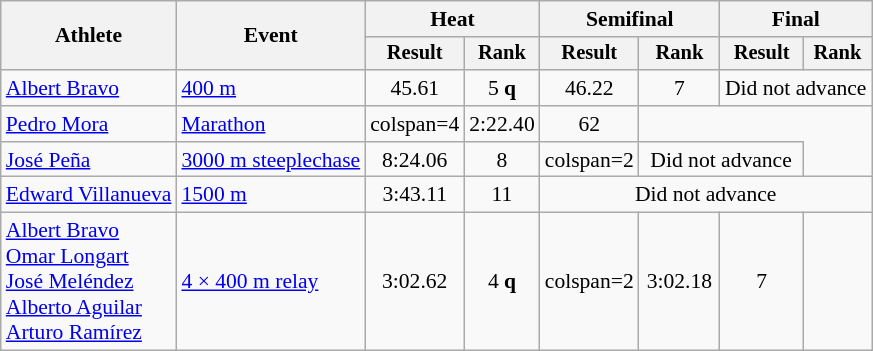<table class="wikitable" style="font-size:90%">
<tr>
<th rowspan="2">Athlete</th>
<th rowspan="2">Event</th>
<th colspan="2">Heat</th>
<th colspan="2">Semifinal</th>
<th colspan="2">Final</th>
</tr>
<tr style="font-size:95%">
<th>Result</th>
<th>Rank</th>
<th>Result</th>
<th>Rank</th>
<th>Result</th>
<th>Rank</th>
</tr>
<tr align=center>
<td align=left><a href='#'>Albert Bravo</a></td>
<td align=left><a href='#'>400 m</a></td>
<td>45.61</td>
<td>5 <strong>q</strong></td>
<td>46.22</td>
<td>7</td>
<td colspan=2>Did not advance</td>
</tr>
<tr align=center>
<td align=left><a href='#'>Pedro Mora</a></td>
<td align=left><a href='#'>Marathon</a></td>
<td>colspan=4 </td>
<td>2:22.40</td>
<td>62</td>
</tr>
<tr align=center>
<td align=left><a href='#'>José Peña</a></td>
<td align=left><a href='#'>3000 m steeplechase</a></td>
<td>8:24.06</td>
<td>8</td>
<td>colspan=2 </td>
<td colspan=2>Did not advance</td>
</tr>
<tr align=center>
<td align=left><a href='#'>Edward Villanueva</a></td>
<td align=left><a href='#'>1500 m</a></td>
<td>3:43.11</td>
<td>11</td>
<td colspan=4>Did not advance</td>
</tr>
<tr align=center>
<td align=left><a href='#'>Albert Bravo</a><br><a href='#'>Omar Longart</a><br><a href='#'>José Meléndez</a><br><a href='#'>Alberto Aguilar</a><br><a href='#'>Arturo Ramírez</a></td>
<td align=left><a href='#'>4 × 400 m relay</a></td>
<td>3:02.62</td>
<td>4 <strong>q</strong></td>
<td>colspan=2 </td>
<td>3:02.18</td>
<td>7</td>
</tr>
</table>
